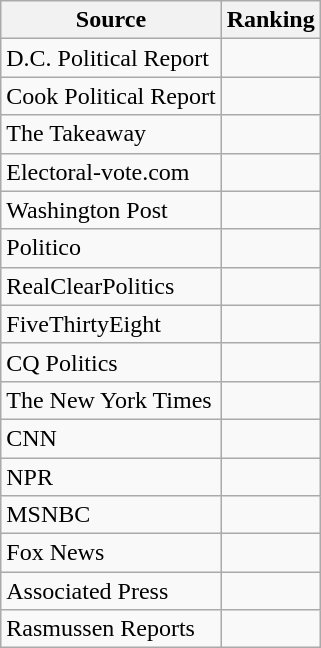<table class="wikitable">
<tr>
<th>Source</th>
<th>Ranking</th>
</tr>
<tr>
<td>D.C. Political Report</td>
<td></td>
</tr>
<tr>
<td>Cook Political Report</td>
<td></td>
</tr>
<tr>
<td>The Takeaway</td>
<td></td>
</tr>
<tr>
<td>Electoral-vote.com</td>
<td></td>
</tr>
<tr>
<td The Washington Post>Washington Post</td>
<td></td>
</tr>
<tr>
<td>Politico</td>
<td></td>
</tr>
<tr>
<td>RealClearPolitics</td>
<td></td>
</tr>
<tr>
<td>FiveThirtyEight</td>
<td></td>
</tr>
<tr>
<td>CQ Politics</td>
<td></td>
</tr>
<tr>
<td>The New York Times</td>
<td></td>
</tr>
<tr>
<td>CNN</td>
<td></td>
</tr>
<tr>
<td>NPR</td>
<td></td>
</tr>
<tr>
<td>MSNBC</td>
<td></td>
</tr>
<tr>
<td>Fox News</td>
<td></td>
</tr>
<tr>
<td>Associated Press</td>
<td></td>
</tr>
<tr>
<td>Rasmussen Reports</td>
<td></td>
</tr>
</table>
